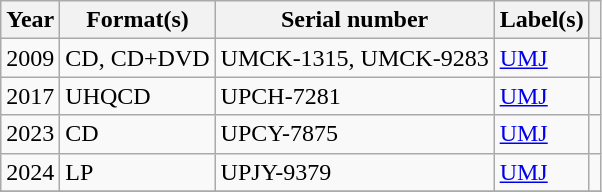<table class="wikitable sortable plainrowheaders">
<tr>
<th scope="col">Year</th>
<th scope="col">Format(s)</th>
<th scope="col">Serial number</th>
<th scope="col">Label(s)</th>
<th scope="col"></th>
</tr>
<tr>
<td>2009</td>
<td>CD, CD+DVD</td>
<td>UMCK-1315, UMCK-9283</td>
<td><a href='#'>UMJ</a></td>
<td></td>
</tr>
<tr>
<td>2017</td>
<td>UHQCD</td>
<td>UPCH-7281</td>
<td><a href='#'>UMJ</a></td>
<td></td>
</tr>
<tr>
<td>2023</td>
<td>CD</td>
<td>UPCY-7875</td>
<td><a href='#'>UMJ</a></td>
<td></td>
</tr>
<tr>
<td>2024</td>
<td>LP</td>
<td>UPJY-9379</td>
<td><a href='#'>UMJ</a></td>
<td></td>
</tr>
<tr>
</tr>
</table>
